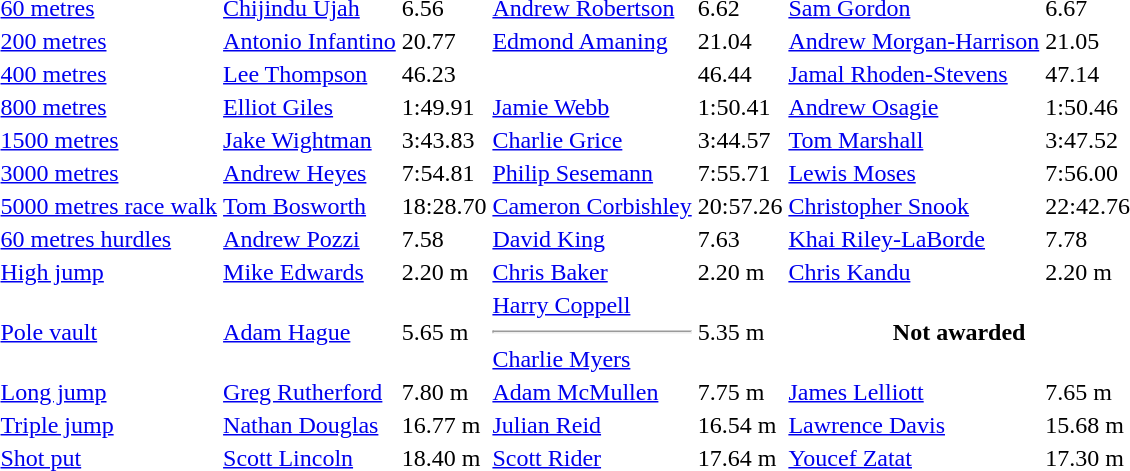<table>
<tr>
<td><a href='#'>60 metres</a></td>
<td><a href='#'>Chijindu Ujah</a></td>
<td>6.56</td>
<td><a href='#'>Andrew Robertson</a></td>
<td>6.62</td>
<td><a href='#'>Sam Gordon</a></td>
<td>6.67</td>
</tr>
<tr>
<td><a href='#'>200 metres</a></td>
<td><a href='#'>Antonio Infantino</a></td>
<td>20.77</td>
<td><a href='#'>Edmond Amaning</a></td>
<td>21.04</td>
<td><a href='#'>Andrew Morgan-Harrison</a></td>
<td>21.05</td>
</tr>
<tr>
<td><a href='#'>400 metres</a></td>
<td><a href='#'>Lee Thompson</a></td>
<td>46.23</td>
<td></td>
<td>46.44</td>
<td><a href='#'>Jamal Rhoden-Stevens</a></td>
<td>47.14</td>
</tr>
<tr>
<td><a href='#'>800 metres</a></td>
<td><a href='#'>Elliot Giles</a></td>
<td>1:49.91</td>
<td><a href='#'>Jamie Webb</a></td>
<td>1:50.41</td>
<td><a href='#'>Andrew Osagie</a></td>
<td>1:50.46</td>
</tr>
<tr>
<td><a href='#'>1500 metres</a></td>
<td><a href='#'>Jake Wightman</a></td>
<td>3:43.83</td>
<td><a href='#'>Charlie Grice</a></td>
<td>3:44.57</td>
<td><a href='#'>Tom Marshall</a></td>
<td>3:47.52</td>
</tr>
<tr>
<td><a href='#'>3000 metres</a></td>
<td><a href='#'>Andrew Heyes</a></td>
<td>7:54.81</td>
<td><a href='#'>Philip Sesemann</a></td>
<td>7:55.71</td>
<td><a href='#'>Lewis Moses</a></td>
<td>7:56.00</td>
</tr>
<tr>
<td><a href='#'>5000 metres race walk</a></td>
<td><a href='#'>Tom Bosworth</a></td>
<td>18:28.70</td>
<td><a href='#'>Cameron Corbishley</a></td>
<td>20:57.26</td>
<td><a href='#'>Christopher Snook</a></td>
<td>22:42.76</td>
</tr>
<tr>
<td><a href='#'>60 metres hurdles</a></td>
<td><a href='#'>Andrew Pozzi</a></td>
<td>7.58</td>
<td><a href='#'>David King</a></td>
<td>7.63</td>
<td><a href='#'>Khai Riley-LaBorde</a></td>
<td>7.78</td>
</tr>
<tr>
<td><a href='#'>High jump</a></td>
<td><a href='#'>Mike Edwards</a></td>
<td>2.20 m</td>
<td><a href='#'>Chris Baker</a></td>
<td>2.20 m</td>
<td><a href='#'>Chris Kandu</a></td>
<td>2.20 m</td>
</tr>
<tr>
<td><a href='#'>Pole vault</a></td>
<td><a href='#'>Adam Hague</a></td>
<td>5.65 m </td>
<td><a href='#'>Harry Coppell</a><hr><a href='#'>Charlie Myers</a></td>
<td>5.35 m</td>
<th colspan=2>Not awarded</th>
</tr>
<tr>
<td><a href='#'>Long jump</a></td>
<td><a href='#'>Greg Rutherford</a></td>
<td>7.80 m</td>
<td><a href='#'>Adam McMullen</a></td>
<td>7.75 m</td>
<td><a href='#'>James Lelliott</a></td>
<td>7.65 m</td>
</tr>
<tr>
<td><a href='#'>Triple jump</a></td>
<td><a href='#'>Nathan Douglas</a></td>
<td>16.77 m</td>
<td><a href='#'>Julian Reid</a></td>
<td>16.54 m</td>
<td><a href='#'>Lawrence Davis</a></td>
<td>15.68 m</td>
</tr>
<tr>
<td><a href='#'>Shot put</a></td>
<td><a href='#'>Scott Lincoln</a></td>
<td>18.40 m</td>
<td><a href='#'>Scott Rider</a></td>
<td>17.64 m</td>
<td><a href='#'>Youcef Zatat</a></td>
<td>17.30 m</td>
</tr>
</table>
